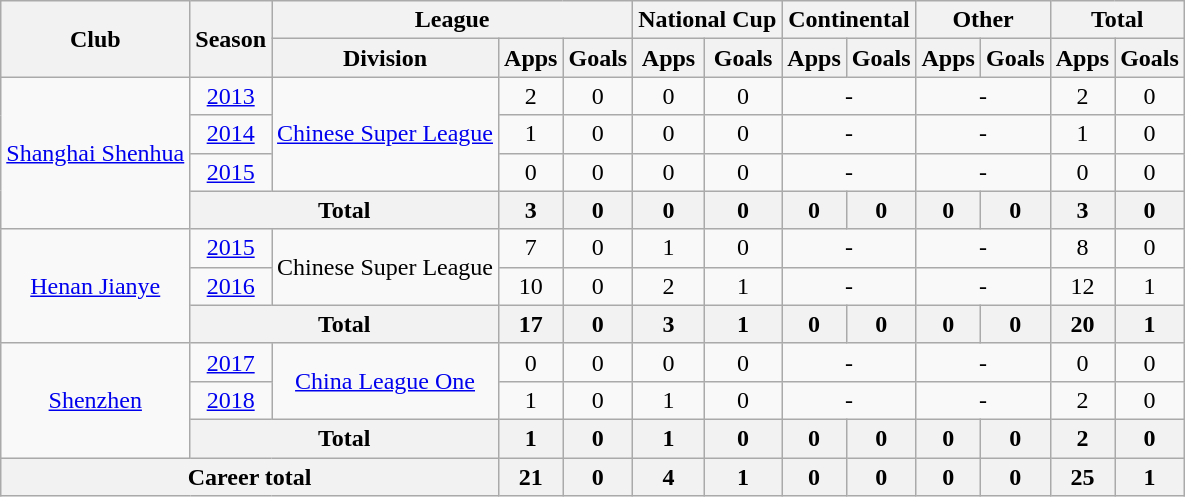<table class="wikitable" style="text-align: center">
<tr>
<th rowspan="2">Club</th>
<th rowspan="2">Season</th>
<th colspan="3">League</th>
<th colspan="2">National Cup</th>
<th colspan="2">Continental</th>
<th colspan="2">Other</th>
<th colspan="2">Total</th>
</tr>
<tr>
<th>Division</th>
<th>Apps</th>
<th>Goals</th>
<th>Apps</th>
<th>Goals</th>
<th>Apps</th>
<th>Goals</th>
<th>Apps</th>
<th>Goals</th>
<th>Apps</th>
<th>Goals</th>
</tr>
<tr>
<td rowspan=4><a href='#'>Shanghai Shenhua</a></td>
<td><a href='#'>2013</a></td>
<td rowspan=3><a href='#'>Chinese Super League</a></td>
<td>2</td>
<td>0</td>
<td>0</td>
<td>0</td>
<td colspan="2">-</td>
<td colspan="2">-</td>
<td>2</td>
<td>0</td>
</tr>
<tr>
<td><a href='#'>2014</a></td>
<td>1</td>
<td>0</td>
<td>0</td>
<td>0</td>
<td colspan="2">-</td>
<td colspan="2">-</td>
<td>1</td>
<td>0</td>
</tr>
<tr>
<td><a href='#'>2015</a></td>
<td>0</td>
<td>0</td>
<td>0</td>
<td>0</td>
<td colspan="2">-</td>
<td colspan="2">-</td>
<td>0</td>
<td>0</td>
</tr>
<tr>
<th colspan=2>Total</th>
<th>3</th>
<th>0</th>
<th>0</th>
<th>0</th>
<th>0</th>
<th>0</th>
<th>0</th>
<th>0</th>
<th>3</th>
<th>0</th>
</tr>
<tr>
<td rowspan=3><a href='#'>Henan Jianye</a></td>
<td><a href='#'>2015</a></td>
<td rowspan=2>Chinese Super League</td>
<td>7</td>
<td>0</td>
<td>1</td>
<td>0</td>
<td colspan="2">-</td>
<td colspan="2">-</td>
<td>8</td>
<td>0</td>
</tr>
<tr>
<td><a href='#'>2016</a></td>
<td>10</td>
<td>0</td>
<td>2</td>
<td>1</td>
<td colspan="2">-</td>
<td colspan="2">-</td>
<td>12</td>
<td>1</td>
</tr>
<tr>
<th colspan=2>Total</th>
<th>17</th>
<th>0</th>
<th>3</th>
<th>1</th>
<th>0</th>
<th>0</th>
<th>0</th>
<th>0</th>
<th>20</th>
<th>1</th>
</tr>
<tr>
<td rowspan=3><a href='#'>Shenzhen</a></td>
<td><a href='#'>2017</a></td>
<td rowspan="2"><a href='#'>China League One</a></td>
<td>0</td>
<td>0</td>
<td>0</td>
<td>0</td>
<td colspan="2">-</td>
<td colspan="2">-</td>
<td>0</td>
<td>0</td>
</tr>
<tr>
<td><a href='#'>2018</a></td>
<td>1</td>
<td>0</td>
<td>1</td>
<td>0</td>
<td colspan="2">-</td>
<td colspan="2">-</td>
<td>2</td>
<td>0</td>
</tr>
<tr>
<th colspan=2>Total</th>
<th>1</th>
<th>0</th>
<th>1</th>
<th>0</th>
<th>0</th>
<th>0</th>
<th>0</th>
<th>0</th>
<th>2</th>
<th>0</th>
</tr>
<tr>
<th colspan=3>Career total</th>
<th>21</th>
<th>0</th>
<th>4</th>
<th>1</th>
<th>0</th>
<th>0</th>
<th>0</th>
<th>0</th>
<th>25</th>
<th>1</th>
</tr>
</table>
